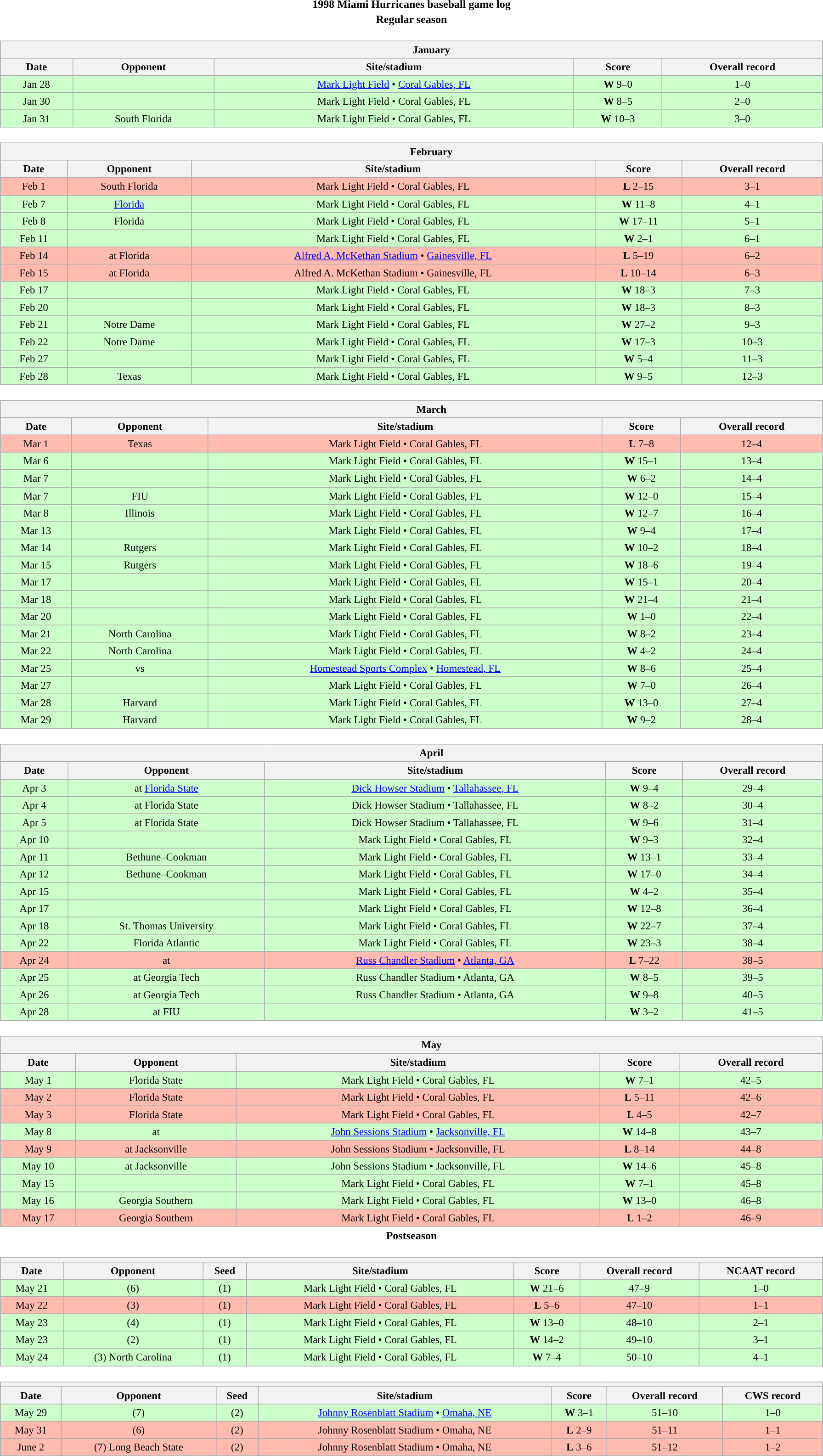<table class="toccolours" width=95% style="margin:1.5em auto; text-align:center;">
<tr>
<th colspan=2>1998 Miami Hurricanes baseball game log</th>
</tr>
<tr>
<th colspan=2>Regular season</th>
</tr>
<tr valign="top">
<td><br><table class="wikitable collapsible collapsed" style="margin:auto; font-size:95%; width:100%">
<tr>
<th colspan=11 style="padding-left:4em;">January</th>
</tr>
<tr>
<th>Date</th>
<th>Opponent</th>
<th>Site/stadium</th>
<th>Score</th>
<th>Overall record</th>
</tr>
<tr bgcolor=ccffcc>
<td>Jan 28</td>
<td></td>
<td><a href='#'>Mark Light Field</a> • <a href='#'>Coral Gables, FL</a></td>
<td><strong>W</strong> 9–0</td>
<td>1–0</td>
</tr>
<tr bgcolor=ccffcc>
<td>Jan 30</td>
<td></td>
<td>Mark Light Field • Coral Gables, FL</td>
<td><strong>W</strong> 8–5</td>
<td>2–0</td>
</tr>
<tr bgcolor=ccffcc>
<td>Jan 31</td>
<td>South Florida</td>
<td>Mark Light Field • Coral Gables, FL</td>
<td><strong>W</strong> 10–3</td>
<td>3–0</td>
</tr>
</table>
</td>
</tr>
<tr valign="top">
<td><br><table class="wikitable collapsible collapsed" style="margin:auto; font-size:95%; width:100%">
<tr>
<th colspan=11 style="padding-left:4em;">February</th>
</tr>
<tr>
<th>Date</th>
<th>Opponent</th>
<th>Site/stadium</th>
<th>Score</th>
<th>Overall record</th>
</tr>
<tr bgcolor=ffbbb>
<td>Feb 1</td>
<td>South Florida</td>
<td>Mark Light Field • Coral Gables, FL</td>
<td><strong>L</strong> 2–15</td>
<td>3–1</td>
</tr>
<tr bgcolor=ccffcc>
<td>Feb 7</td>
<td><a href='#'>Florida</a></td>
<td>Mark Light Field • Coral Gables, FL</td>
<td><strong>W</strong> 11–8</td>
<td>4–1</td>
</tr>
<tr bgcolor=ccffcc>
<td>Feb 8</td>
<td>Florida</td>
<td>Mark Light Field • Coral Gables, FL</td>
<td><strong>W</strong> 17–11</td>
<td>5–1</td>
</tr>
<tr bgcolor=ccffcc>
<td>Feb 11</td>
<td></td>
<td>Mark Light Field • Coral Gables, FL</td>
<td><strong>W</strong> 2–1</td>
<td>6–1</td>
</tr>
<tr bgcolor=ffbbb>
<td>Feb 14</td>
<td>at Florida</td>
<td><a href='#'>Alfred A. McKethan Stadium</a> • <a href='#'>Gainesville, FL</a></td>
<td><strong>L</strong> 5–19</td>
<td>6–2</td>
</tr>
<tr bgcolor=ffbbb>
<td>Feb 15</td>
<td>at Florida</td>
<td>Alfred A. McKethan Stadium • Gainesville, FL</td>
<td><strong>L</strong> 10–14</td>
<td>6–3</td>
</tr>
<tr bgcolor=ccffcc>
<td>Feb 17</td>
<td></td>
<td>Mark Light Field • Coral Gables, FL</td>
<td><strong>W</strong> 18–3</td>
<td>7–3</td>
</tr>
<tr bgcolor=ccffcc>
<td>Feb 20</td>
<td></td>
<td>Mark Light Field • Coral Gables, FL</td>
<td><strong>W</strong> 18–3</td>
<td>8–3</td>
</tr>
<tr bgcolor=ccffcc>
<td>Feb 21</td>
<td>Notre Dame</td>
<td>Mark Light Field • Coral Gables, FL</td>
<td><strong>W</strong> 27–2</td>
<td>9–3</td>
</tr>
<tr bgcolor=ccffcc>
<td>Feb 22</td>
<td>Notre Dame</td>
<td>Mark Light Field • Coral Gables, FL</td>
<td><strong>W</strong> 17–3</td>
<td>10–3</td>
</tr>
<tr bgcolor=ccffcc>
<td>Feb 27</td>
<td></td>
<td>Mark Light Field • Coral Gables, FL</td>
<td><strong>W</strong> 5–4</td>
<td>11–3</td>
</tr>
<tr bgcolor=ccffcc>
<td>Feb 28</td>
<td>Texas</td>
<td>Mark Light Field • Coral Gables, FL</td>
<td><strong>W</strong> 9–5</td>
<td>12–3</td>
</tr>
</table>
</td>
</tr>
<tr valign="top">
<td><br><table class="wikitable collapsible collapsed" style="margin:auto; font-size:95%; width:100%">
<tr>
<th colspan=11 style="padding-left:4em;">March</th>
</tr>
<tr>
<th>Date</th>
<th>Opponent</th>
<th>Site/stadium</th>
<th>Score</th>
<th>Overall record</th>
</tr>
<tr bgcolor=ffbbb>
<td>Mar 1</td>
<td>Texas</td>
<td>Mark Light Field • Coral Gables, FL</td>
<td><strong>L</strong> 7–8</td>
<td>12–4</td>
</tr>
<tr bgcolor=ccffcc>
<td>Mar 6</td>
<td></td>
<td>Mark Light Field • Coral Gables, FL</td>
<td><strong>W</strong> 15–1</td>
<td>13–4</td>
</tr>
<tr bgcolor=ccffcc>
<td>Mar 7</td>
<td></td>
<td>Mark Light Field • Coral Gables, FL</td>
<td><strong>W</strong> 6–2</td>
<td>14–4</td>
</tr>
<tr bgcolor=ccffcc>
<td>Mar 7</td>
<td>FIU</td>
<td>Mark Light Field • Coral Gables, FL</td>
<td><strong>W</strong> 12–0</td>
<td>15–4</td>
</tr>
<tr bgcolor=ccffcc>
<td>Mar 8</td>
<td>Illinois</td>
<td>Mark Light Field • Coral Gables, FL</td>
<td><strong>W</strong> 12–7</td>
<td>16–4</td>
</tr>
<tr bgcolor=ccffcc>
<td>Mar 13</td>
<td></td>
<td>Mark Light Field • Coral Gables, FL</td>
<td><strong>W</strong> 9–4</td>
<td>17–4</td>
</tr>
<tr bgcolor=ccffcc>
<td>Mar 14</td>
<td>Rutgers</td>
<td>Mark Light Field • Coral Gables, FL</td>
<td><strong>W</strong> 10–2</td>
<td>18–4</td>
</tr>
<tr bgcolor=ccffcc>
<td>Mar 15</td>
<td>Rutgers</td>
<td>Mark Light Field • Coral Gables, FL</td>
<td><strong>W</strong> 18–6</td>
<td>19–4</td>
</tr>
<tr bgcolor=ccffcc>
<td>Mar 17</td>
<td></td>
<td>Mark Light Field • Coral Gables, FL</td>
<td><strong>W</strong> 15–1</td>
<td>20–4</td>
</tr>
<tr bgcolor=ccffcc>
<td>Mar 18</td>
<td></td>
<td>Mark Light Field • Coral Gables, FL</td>
<td><strong>W</strong> 21–4</td>
<td>21–4</td>
</tr>
<tr bgcolor=ccffcc>
<td>Mar 20</td>
<td></td>
<td>Mark Light Field • Coral Gables, FL</td>
<td><strong>W</strong> 1–0</td>
<td>22–4</td>
</tr>
<tr bgcolor=ccffcc>
<td>Mar 21</td>
<td>North Carolina</td>
<td>Mark Light Field • Coral Gables, FL</td>
<td><strong>W</strong> 8–2</td>
<td>23–4</td>
</tr>
<tr bgcolor=ccffcc>
<td>Mar 22</td>
<td>North Carolina</td>
<td>Mark Light Field • Coral Gables, FL</td>
<td><strong>W</strong> 4–2</td>
<td>24–4</td>
</tr>
<tr bgcolor=ccffcc>
<td>Mar 25</td>
<td>vs </td>
<td><a href='#'>Homestead Sports Complex</a> • <a href='#'>Homestead, FL</a></td>
<td><strong>W</strong> 8–6</td>
<td>25–4</td>
</tr>
<tr bgcolor=ccffcc>
<td>Mar 27</td>
<td></td>
<td>Mark Light Field • Coral Gables, FL</td>
<td><strong>W</strong> 7–0</td>
<td>26–4</td>
</tr>
<tr bgcolor=ccffcc>
<td>Mar 28</td>
<td>Harvard</td>
<td>Mark Light Field • Coral Gables, FL</td>
<td><strong>W</strong> 13–0</td>
<td>27–4</td>
</tr>
<tr bgcolor=ccffcc>
<td>Mar 29</td>
<td>Harvard</td>
<td>Mark Light Field • Coral Gables, FL</td>
<td><strong>W</strong> 9–2</td>
<td>28–4</td>
</tr>
</table>
</td>
</tr>
<tr>
<td><br><table class="wikitable collapsible collapsed" style="margin:auto; font-size:95%; width:100%">
<tr>
<th colspan=11 style="padding-left:4em;">April</th>
</tr>
<tr>
<th>Date</th>
<th>Opponent</th>
<th>Site/stadium</th>
<th>Score</th>
<th>Overall record</th>
</tr>
<tr bgcolor=ccffcc>
<td>Apr 3</td>
<td>at <a href='#'>Florida State</a></td>
<td><a href='#'>Dick Howser Stadium</a> • <a href='#'>Tallahassee, FL</a></td>
<td><strong>W</strong> 9–4</td>
<td>29–4</td>
</tr>
<tr bgcolor=ccffcc>
<td>Apr 4</td>
<td>at Florida State</td>
<td>Dick Howser Stadium • Tallahassee, FL</td>
<td><strong>W</strong> 8–2</td>
<td>30–4</td>
</tr>
<tr bgcolor=ccffcc>
<td>Apr 5</td>
<td>at Florida State</td>
<td>Dick Howser Stadium • Tallahassee, FL</td>
<td><strong>W</strong> 9–6</td>
<td>31–4</td>
</tr>
<tr bgcolor=ccffcc>
<td>Apr 10</td>
<td></td>
<td>Mark Light Field • Coral Gables, FL</td>
<td><strong>W</strong> 9–3</td>
<td>32–4</td>
</tr>
<tr bgcolor=ccffcc>
<td>Apr 11</td>
<td>Bethune–Cookman</td>
<td>Mark Light Field • Coral Gables, FL</td>
<td><strong>W</strong> 13–1</td>
<td>33–4</td>
</tr>
<tr bgcolor=ccffcc>
<td>Apr 12</td>
<td>Bethune–Cookman</td>
<td>Mark Light Field • Coral Gables, FL</td>
<td><strong>W</strong> 17–0</td>
<td>34–4</td>
</tr>
<tr bgcolor=ccffcc>
<td>Apr 15</td>
<td></td>
<td>Mark Light Field • Coral Gables, FL</td>
<td><strong>W</strong> 4–2</td>
<td>35–4</td>
</tr>
<tr bgcolor=ccffcc>
<td>Apr 17</td>
<td></td>
<td>Mark Light Field • Coral Gables, FL</td>
<td><strong>W</strong> 12–8</td>
<td>36–4</td>
</tr>
<tr bgcolor=ccffcc>
<td>Apr 18</td>
<td>St. Thomas University</td>
<td>Mark Light Field • Coral Gables, FL</td>
<td><strong>W</strong> 22–7</td>
<td>37–4</td>
</tr>
<tr bgcolor=ccffcc>
<td>Apr 22</td>
<td>Florida Atlantic</td>
<td>Mark Light Field • Coral Gables, FL</td>
<td><strong>W</strong> 23–3</td>
<td>38–4</td>
</tr>
<tr bgcolor=ffbbb>
<td>Apr 24</td>
<td>at </td>
<td><a href='#'>Russ Chandler Stadium</a> • <a href='#'>Atlanta, GA</a></td>
<td><strong>L</strong> 7–22</td>
<td>38–5</td>
</tr>
<tr bgcolor=ccffcc>
<td>Apr 25</td>
<td>at Georgia Tech</td>
<td>Russ Chandler Stadium • Atlanta, GA</td>
<td><strong>W</strong> 8–5</td>
<td>39–5</td>
</tr>
<tr bgcolor=ccffcc>
<td>Apr 26</td>
<td>at Georgia Tech</td>
<td>Russ Chandler Stadium • Atlanta, GA</td>
<td><strong>W</strong> 9–8</td>
<td>40–5</td>
</tr>
<tr bgcolor=ccffcc>
<td>Apr 28</td>
<td>at FIU</td>
<td></td>
<td><strong>W</strong> 3–2</td>
<td>41–5</td>
</tr>
</table>
</td>
</tr>
<tr>
<td><br><table class="wikitable collapsible collapsed" style="margin:auto; font-size:95%; width:100%">
<tr>
<th colspan=11 style="padding-left:4em;">May</th>
</tr>
<tr>
<th>Date</th>
<th>Opponent</th>
<th>Site/stadium</th>
<th>Score</th>
<th>Overall record</th>
</tr>
<tr bgcolor=ccffcc>
<td>May 1</td>
<td>Florida State</td>
<td>Mark Light Field • Coral Gables, FL</td>
<td><strong>W</strong> 7–1</td>
<td>42–5</td>
</tr>
<tr bgcolor=ffbbb>
<td>May 2</td>
<td>Florida State</td>
<td>Mark Light Field • Coral Gables, FL</td>
<td><strong>L</strong> 5–11</td>
<td>42–6</td>
</tr>
<tr bgcolor=ffbbb>
<td>May 3</td>
<td>Florida State</td>
<td>Mark Light Field • Coral Gables, FL</td>
<td><strong>L</strong> 4–5</td>
<td>42–7</td>
</tr>
<tr bgcolor=ccffcc>
<td>May 8</td>
<td>at </td>
<td><a href='#'>John Sessions Stadium</a> • <a href='#'>Jacksonville, FL</a></td>
<td><strong>W</strong> 14–8</td>
<td>43–7</td>
</tr>
<tr bgcolor=ffbbb>
<td>May 9</td>
<td>at Jacksonville</td>
<td>John Sessions Stadium • Jacksonville, FL</td>
<td><strong>L</strong> 8–14</td>
<td>44–8</td>
</tr>
<tr bgcolor=ccffcc>
<td>May 10</td>
<td>at Jacksonville</td>
<td>John Sessions Stadium • Jacksonville, FL</td>
<td><strong>W</strong> 14–6</td>
<td>45–8</td>
</tr>
<tr bgcolor=ccffcc>
<td>May 15</td>
<td></td>
<td>Mark Light Field • Coral Gables, FL</td>
<td><strong>W</strong> 7–1</td>
<td>45–8</td>
</tr>
<tr bgcolor=ccffcc>
<td>May 16</td>
<td>Georgia Southern</td>
<td>Mark Light Field • Coral Gables, FL</td>
<td><strong>W</strong> 13–0</td>
<td>46–8</td>
</tr>
<tr bgcolor=ffbbb>
<td>May 17</td>
<td>Georgia Southern</td>
<td>Mark Light Field • Coral Gables, FL</td>
<td><strong>L</strong> 1–2</td>
<td>46–9</td>
</tr>
</table>
</td>
</tr>
<tr>
<th colspan=2>Postseason</th>
</tr>
<tr valign="top">
<td><br><table class="wikitable collapsible collapsed" style="margin:auto; font-size:95%; width:100%">
<tr>
<th colspan=11 style="padding-left:4em;"><a href='#'></a></th>
</tr>
<tr>
<th>Date</th>
<th>Opponent</th>
<th>Seed</th>
<th>Site/stadium</th>
<th>Score</th>
<th>Overall record</th>
<th>NCAAT record</th>
</tr>
<tr bgcolor=ccffcc>
<td>May 21</td>
<td>(6) </td>
<td>(1)</td>
<td>Mark Light Field • Coral Gables, FL</td>
<td><strong>W</strong> 21–6</td>
<td>47–9</td>
<td>1–0</td>
</tr>
<tr bgcolor=ffbbb>
<td>May 22</td>
<td>(3) </td>
<td>(1)</td>
<td>Mark Light Field • Coral Gables, FL</td>
<td><strong>L</strong> 5–6</td>
<td>47–10</td>
<td>1–1</td>
</tr>
<tr bgcolor=ccffcc>
<td>May 23</td>
<td>(4) </td>
<td>(1)</td>
<td>Mark Light Field • Coral Gables, FL</td>
<td><strong>W</strong> 13–0</td>
<td>48–10</td>
<td>2–1</td>
</tr>
<tr bgcolor=ccffcc>
<td>May 23</td>
<td>(2) </td>
<td>(1)</td>
<td>Mark Light Field • Coral Gables, FL</td>
<td><strong>W</strong> 14–2</td>
<td>49–10</td>
<td>3–1</td>
</tr>
<tr bgcolor=ccffcc>
<td>May 24</td>
<td>(3) North Carolina</td>
<td>(1)</td>
<td>Mark Light Field • Coral Gables, FL</td>
<td><strong>W</strong> 7–4</td>
<td>50–10</td>
<td>4–1</td>
</tr>
</table>
</td>
</tr>
<tr valign="top">
<td><br><table class="wikitable collapsible collapsed" style="margin:auto; font-size:95%; width:100%">
<tr>
<th colspan=11 style="padding-left:4em; "><a href='#'></a></th>
</tr>
<tr>
<th>Date</th>
<th>Opponent</th>
<th>Seed</th>
<th>Site/stadium</th>
<th>Score</th>
<th>Overall record</th>
<th>CWS record</th>
</tr>
<tr bgcolor=ccffcc>
<td>May 29</td>
<td>(7) </td>
<td>(2)</td>
<td><a href='#'>Johnny Rosenblatt Stadium</a> • <a href='#'>Omaha, NE</a></td>
<td><strong>W</strong> 3–1</td>
<td>51–10</td>
<td>1–0</td>
</tr>
<tr bgcolor=ffbbb>
<td>May 31</td>
<td>(6) </td>
<td>(2)</td>
<td>Johnny Rosenblatt Stadium • Omaha, NE</td>
<td><strong>L</strong> 2–9</td>
<td>51–11</td>
<td>1–1</td>
</tr>
<tr bgcolor=ffbbb>
<td>June 2</td>
<td>(7) Long Beach State</td>
<td>(2)</td>
<td>Johnny Rosenblatt Stadium • Omaha, NE</td>
<td><strong>L</strong> 3–6</td>
<td>51–12</td>
<td>1–2</td>
</tr>
</table>
</td>
</tr>
</table>
